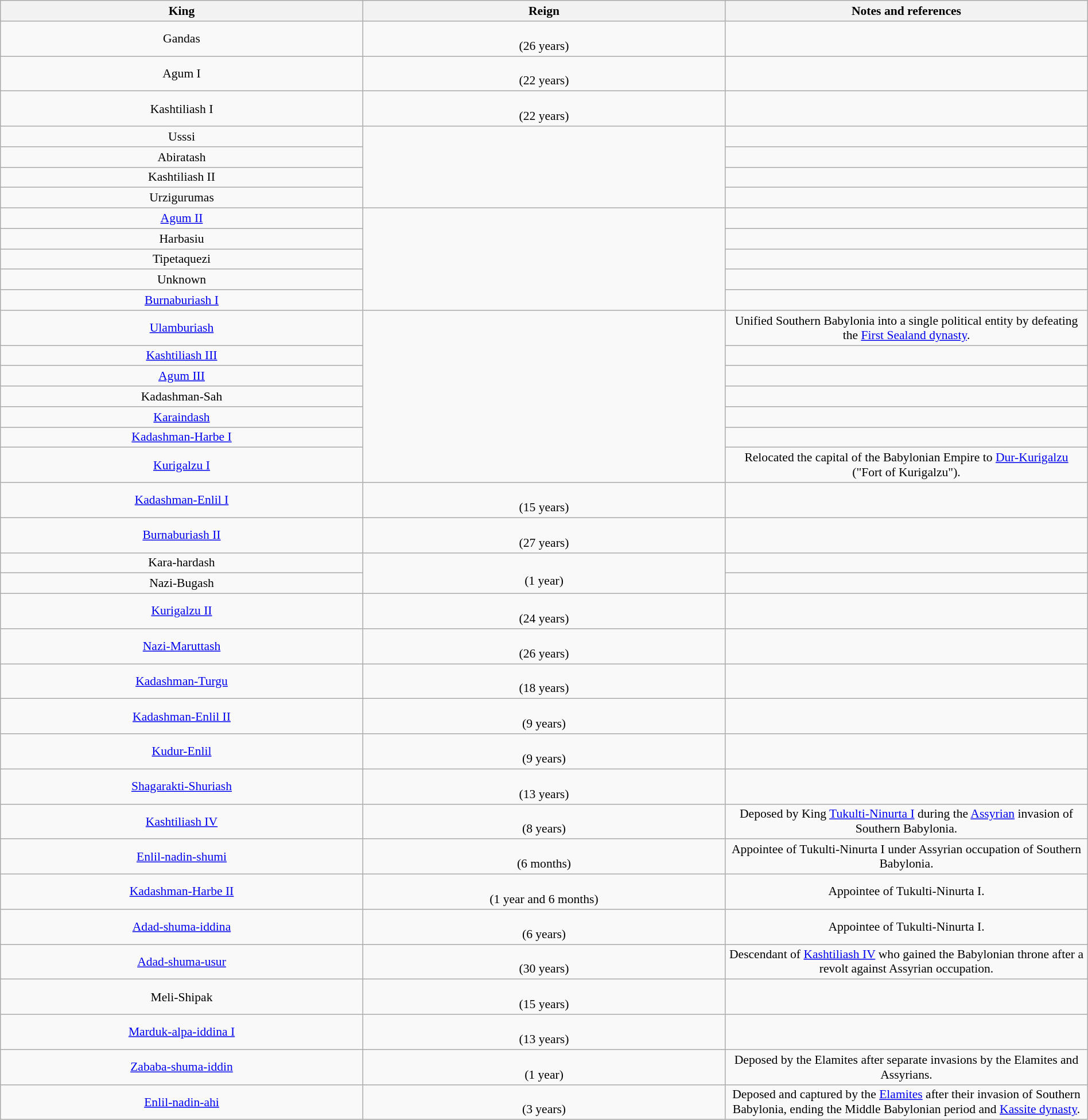<table class="wikitable" rules="all" style="width:100%;text-align:center;font-size:90%;empty-cells:show;">
<tr>
<th width="33.3333333333%">King</th>
<th width="33.3333333333%">Reign</th>
<th width="33.3333333333%">Notes and references</th>
</tr>
<tr>
<td>Gandas</td>
<td><br>(26 years)</td>
<td></td>
</tr>
<tr>
<td>Agum I</td>
<td><br>(22 years)</td>
<td></td>
</tr>
<tr>
<td>Kashtiliash I</td>
<td><br>(22 years)</td>
<td></td>
</tr>
<tr>
<td>Usssi</td>
<td rowspan="4"></td>
<td></td>
</tr>
<tr>
<td>Abiratash</td>
<td></td>
</tr>
<tr>
<td>Kashtiliash II</td>
<td></td>
</tr>
<tr>
<td>Urzigurumas</td>
<td></td>
</tr>
<tr>
<td><a href='#'>Agum II</a></td>
<td rowspan="5"></td>
<td></td>
</tr>
<tr>
<td>Harbasiu</td>
<td></td>
</tr>
<tr>
<td>Tipetaquezi</td>
<td></td>
</tr>
<tr>
<td>Unknown</td>
<td></td>
</tr>
<tr>
<td><a href='#'>Burnaburiash I</a></td>
<td></td>
</tr>
<tr>
<td><a href='#'>Ulamburiash</a></td>
<td rowspan="7"></td>
<td>Unified Southern Babylonia into a single political entity by defeating the <a href='#'>First Sealand dynasty</a>.</td>
</tr>
<tr>
<td><a href='#'>Kashtiliash III</a></td>
<td></td>
</tr>
<tr>
<td><a href='#'>Agum III</a></td>
<td></td>
</tr>
<tr>
<td>Kadashman-Sah</td>
<td></td>
</tr>
<tr>
<td><a href='#'>Karaindash</a></td>
<td></td>
</tr>
<tr>
<td><a href='#'>Kadashman-Harbe I</a></td>
<td></td>
</tr>
<tr>
<td><a href='#'>Kurigalzu I</a></td>
<td>Relocated the capital of the Babylonian Empire to <a href='#'>Dur-Kurigalzu</a> ("Fort of Kurigalzu").</td>
</tr>
<tr>
<td><a href='#'>Kadashman-Enlil I</a></td>
<td><br>(15 years)</td>
<td></td>
</tr>
<tr>
<td><a href='#'>Burnaburiash II</a></td>
<td><br>(27 years)</td>
<td></td>
</tr>
<tr>
<td>Kara-hardash</td>
<td rowspan="2"><br>(1 year)</td>
<td></td>
</tr>
<tr>
<td>Nazi-Bugash</td>
<td></td>
</tr>
<tr>
<td><a href='#'>Kurigalzu II</a></td>
<td><br>(24 years)</td>
<td></td>
</tr>
<tr>
<td><a href='#'>Nazi-Maruttash</a></td>
<td><br>(26 years)</td>
<td></td>
</tr>
<tr>
<td><a href='#'>Kadashman-Turgu</a></td>
<td><br>(18 years)</td>
<td></td>
</tr>
<tr>
<td><a href='#'>Kadashman-Enlil II</a></td>
<td><br>(9 years)</td>
<td></td>
</tr>
<tr>
<td><a href='#'>Kudur-Enlil</a></td>
<td><br>(9 years)</td>
<td></td>
</tr>
<tr>
<td><a href='#'>Shagarakti-Shuriash</a></td>
<td><br>(13 years)</td>
<td></td>
</tr>
<tr>
<td><a href='#'>Kashtiliash IV</a></td>
<td><br>(8 years)</td>
<td>Deposed by King <a href='#'>Tukulti-Ninurta I</a> during the <a href='#'>Assyrian</a> invasion of Southern Babylonia.</td>
</tr>
<tr>
<td><a href='#'>Enlil-nadin-shumi</a></td>
<td><br>(6 months)</td>
<td>Appointee of Tukulti-Ninurta I under Assyrian occupation of Southern Babylonia.</td>
</tr>
<tr>
<td><a href='#'>Kadashman-Harbe II</a></td>
<td><br>(1 year and 6 months)</td>
<td>Appointee of Tukulti-Ninurta I.</td>
</tr>
<tr>
<td><a href='#'>Adad-shuma-iddina</a></td>
<td><br>(6 years)</td>
<td>Appointee of Tukulti-Ninurta I.</td>
</tr>
<tr>
<td><a href='#'>Adad-shuma-usur</a></td>
<td><br>(30 years)</td>
<td>Descendant of <a href='#'>Kashtiliash IV</a> who gained the Babylonian throne after a revolt against Assyrian occupation.</td>
</tr>
<tr>
<td>Meli-Shipak</td>
<td><br>(15 years)</td>
<td></td>
</tr>
<tr>
<td><a href='#'>Marduk-alpa-iddina I</a></td>
<td><br>(13 years)</td>
<td></td>
</tr>
<tr>
<td><a href='#'>Zababa-shuma-iddin</a></td>
<td><br>(1 year)</td>
<td>Deposed by the Elamites after separate invasions by the Elamites and Assyrians.</td>
</tr>
<tr>
<td><a href='#'>Enlil-nadin-ahi</a></td>
<td><br>(3 years)</td>
<td>Deposed and captured by the <a href='#'>Elamites</a> after their invasion of Southern Babylonia, ending the Middle Babylonian period and <a href='#'>Kassite dynasty</a>.</td>
</tr>
</table>
